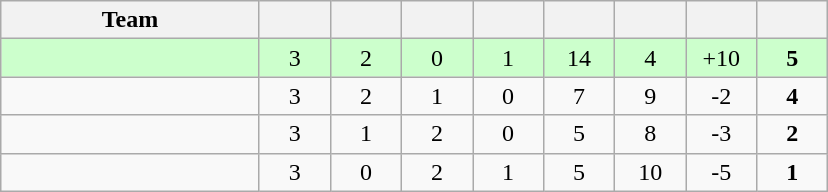<table class="wikitable" style="text-align:center;">
<tr>
<th width=165>Team</th>
<th width=40></th>
<th width=40></th>
<th width=40></th>
<th width=40></th>
<th width=40></th>
<th width=40></th>
<th width=40></th>
<th width=40></th>
</tr>
<tr bgcolor="ccffcc">
<td style="text-align:left;"></td>
<td>3</td>
<td>2</td>
<td>0</td>
<td>1</td>
<td>14</td>
<td>4</td>
<td>+10</td>
<td><strong>5</strong></td>
</tr>
<tr>
<td style="text-align:left;"></td>
<td>3</td>
<td>2</td>
<td>1</td>
<td>0</td>
<td>7</td>
<td>9</td>
<td>-2</td>
<td><strong>4</strong></td>
</tr>
<tr>
<td style="text-align:left;"></td>
<td>3</td>
<td>1</td>
<td>2</td>
<td>0</td>
<td>5</td>
<td>8</td>
<td>-3</td>
<td><strong>2</strong></td>
</tr>
<tr>
<td style="text-align:left;"></td>
<td>3</td>
<td>0</td>
<td>2</td>
<td>1</td>
<td>5</td>
<td>10</td>
<td>-5</td>
<td><strong>1</strong></td>
</tr>
</table>
